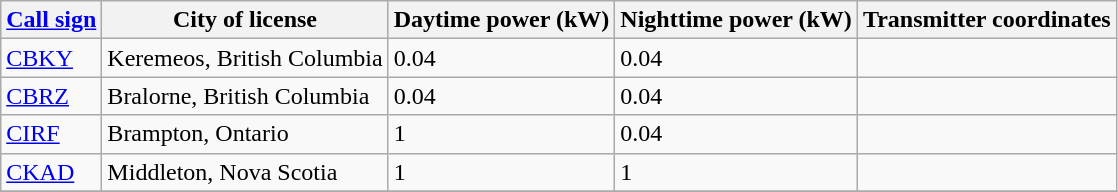<table class="wikitable sortable">
<tr>
<th><a href='#'>Call sign</a></th>
<th>City of license</th>
<th>Daytime power (kW)</th>
<th>Nighttime power (kW)</th>
<th>Transmitter coordinates</th>
</tr>
<tr>
<td><a href='#'>CBKY</a></td>
<td>Keremeos, British Columbia</td>
<td>0.04</td>
<td>0.04</td>
<td></td>
</tr>
<tr>
<td><a href='#'>CBRZ</a></td>
<td>Bralorne, British Columbia</td>
<td>0.04</td>
<td>0.04</td>
<td></td>
</tr>
<tr>
<td><a href='#'>CIRF</a></td>
<td>Brampton, Ontario</td>
<td>1</td>
<td>0.04</td>
<td></td>
</tr>
<tr>
<td><a href='#'>CKAD</a></td>
<td>Middleton, Nova Scotia</td>
<td>1</td>
<td>1</td>
<td></td>
</tr>
<tr>
</tr>
</table>
